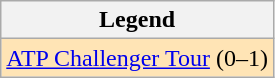<table class="wikitable">
<tr>
<th>Legend</th>
</tr>
<tr style="background:moccasin">
<td><a href='#'>ATP Challenger Tour</a> (0–1)</td>
</tr>
</table>
